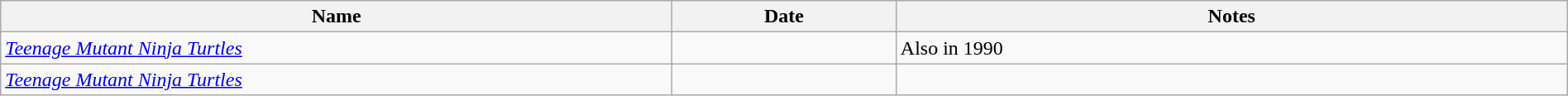<table class="wikitable sortable" style="margin:left; text-align: left; width:100%;">
<tr>
<th width=30%>Name</th>
<th width=10%>Date</th>
<th width=30% class="unsortable">Notes</th>
</tr>
<tr>
<td style="font-style:italic;"><a href='#'>Teenage Mutant Ninja Turtles</a></td>
<td style="text-align:center;"></td>
<td>Also in 1990</td>
</tr>
<tr>
<td style="font-style:italic;"><a href='#'>Teenage Mutant Ninja Turtles</a></td>
<td style="text-align:center;"></td>
<td></td>
</tr>
</table>
